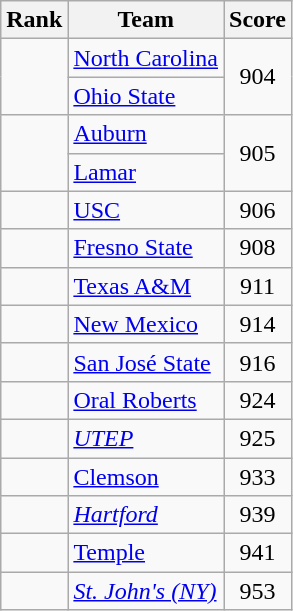<table class="wikitable sortable" style="text-align:center">
<tr>
<th dat-sort-type=number>Rank</th>
<th>Team</th>
<th>Score</th>
</tr>
<tr>
<td rowspan=2></td>
<td align=left><a href='#'>North Carolina</a></td>
<td rowspan=2>904</td>
</tr>
<tr>
<td align=left><a href='#'>Ohio State</a></td>
</tr>
<tr>
<td rowspan=2></td>
<td align=left><a href='#'>Auburn</a></td>
<td rowspan=2>905</td>
</tr>
<tr>
<td align=left><a href='#'>Lamar</a></td>
</tr>
<tr>
<td></td>
<td align=left><a href='#'>USC</a></td>
<td>906</td>
</tr>
<tr>
<td></td>
<td align=left><a href='#'>Fresno State</a></td>
<td>908</td>
</tr>
<tr>
<td></td>
<td align=left><a href='#'>Texas A&M</a></td>
<td>911</td>
</tr>
<tr>
<td></td>
<td align=left><a href='#'>New Mexico</a></td>
<td>914</td>
</tr>
<tr>
<td></td>
<td align=left><a href='#'>San José State</a></td>
<td>916</td>
</tr>
<tr>
<td></td>
<td align=left><a href='#'>Oral Roberts</a></td>
<td>924</td>
</tr>
<tr>
<td></td>
<td align=left><em><a href='#'>UTEP</a></em></td>
<td>925</td>
</tr>
<tr>
<td></td>
<td align=left><a href='#'>Clemson</a></td>
<td>933</td>
</tr>
<tr>
<td></td>
<td align=left><em><a href='#'>Hartford</a></em></td>
<td>939</td>
</tr>
<tr>
<td></td>
<td align=left><a href='#'>Temple</a></td>
<td>941</td>
</tr>
<tr>
<td></td>
<td align=left><em><a href='#'>St. John's (NY)</a></em></td>
<td>953</td>
</tr>
</table>
